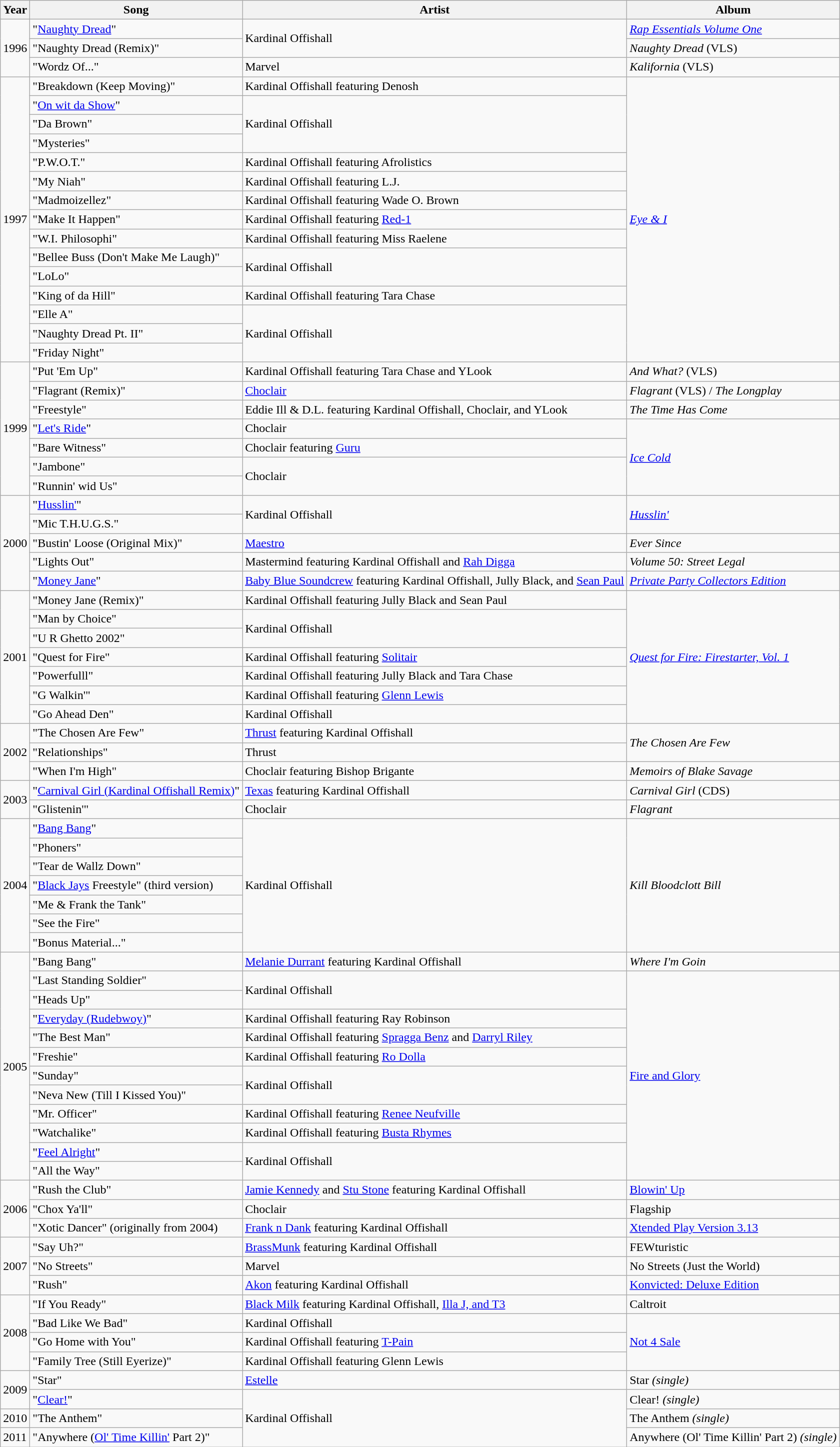<table class="wikitable">
<tr>
<th>Year</th>
<th>Song</th>
<th>Artist</th>
<th>Album</th>
</tr>
<tr>
<td rowspan="3">1996</td>
<td>"<a href='#'>Naughty Dread</a>"</td>
<td rowspan="2">Kardinal Offishall</td>
<td><em><a href='#'>Rap Essentials Volume One</a></em></td>
</tr>
<tr>
<td>"Naughty Dread (Remix)"</td>
<td><em>Naughty Dread</em> (VLS)</td>
</tr>
<tr>
<td>"Wordz Of..."</td>
<td>Marvel</td>
<td><em>Kalifornia</em> (VLS)</td>
</tr>
<tr>
<td rowspan="15">1997</td>
<td>"Breakdown (Keep Moving)"</td>
<td>Kardinal Offishall featuring Denosh</td>
<td rowspan="15"><em><a href='#'>Eye & I</a></em></td>
</tr>
<tr>
<td>"<a href='#'>On wit da Show</a>"</td>
<td rowspan="3">Kardinal Offishall</td>
</tr>
<tr>
<td>"Da Brown"</td>
</tr>
<tr>
<td>"Mysteries"</td>
</tr>
<tr>
<td>"P.W.O.T."</td>
<td>Kardinal Offishall featuring Afrolistics</td>
</tr>
<tr>
<td>"My Niah"</td>
<td>Kardinal Offishall featuring L.J.</td>
</tr>
<tr>
<td>"Madmoizellez"</td>
<td>Kardinal Offishall featuring Wade O. Brown</td>
</tr>
<tr>
<td>"Make It Happen"</td>
<td>Kardinal Offishall featuring <a href='#'>Red-1</a></td>
</tr>
<tr>
<td>"W.I. Philosophi"</td>
<td>Kardinal Offishall featuring Miss Raelene</td>
</tr>
<tr>
<td>"Bellee Buss (Don't Make Me Laugh)"</td>
<td rowspan="2">Kardinal Offishall</td>
</tr>
<tr>
<td>"LoLo"</td>
</tr>
<tr>
<td>"King of da Hill"</td>
<td>Kardinal Offishall featuring Tara Chase</td>
</tr>
<tr>
<td>"Elle A"</td>
<td rowspan="3">Kardinal Offishall</td>
</tr>
<tr>
<td>"Naughty Dread Pt. II"</td>
</tr>
<tr>
<td>"Friday Night"</td>
</tr>
<tr>
<td rowspan="7">1999</td>
<td>"Put 'Em Up"</td>
<td>Kardinal Offishall featuring Tara Chase and YLook</td>
<td><em>And What?</em> (VLS)</td>
</tr>
<tr>
<td>"Flagrant (Remix)"</td>
<td><a href='#'>Choclair</a></td>
<td><em>Flagrant</em> (VLS) / <em>The Longplay</em></td>
</tr>
<tr>
<td>"Freestyle"</td>
<td>Eddie Ill & D.L. featuring Kardinal Offishall, Choclair, and YLook</td>
<td><em>The Time Has Come</em></td>
</tr>
<tr>
<td>"<a href='#'>Let's Ride</a>"</td>
<td>Choclair</td>
<td rowspan="4"><em><a href='#'>Ice Cold</a></em></td>
</tr>
<tr>
<td>"Bare Witness"</td>
<td>Choclair featuring <a href='#'>Guru</a></td>
</tr>
<tr>
<td>"Jambone"</td>
<td rowspan="2">Choclair</td>
</tr>
<tr>
<td>"Runnin' wid Us"</td>
</tr>
<tr>
<td rowspan="5">2000</td>
<td>"<a href='#'>Husslin'</a>"</td>
<td rowspan="2">Kardinal Offishall</td>
<td rowspan="2"><em><a href='#'>Husslin'</a></em></td>
</tr>
<tr>
<td>"Mic T.H.U.G.S."</td>
</tr>
<tr>
<td>"Bustin' Loose (Original Mix)"</td>
<td><a href='#'>Maestro</a></td>
<td><em>Ever Since</em></td>
</tr>
<tr>
<td>"Lights Out"</td>
<td>Mastermind featuring Kardinal Offishall and <a href='#'>Rah Digga</a></td>
<td><em>Volume 50: Street Legal</em></td>
</tr>
<tr>
<td>"<a href='#'>Money Jane</a>"</td>
<td><a href='#'>Baby Blue Soundcrew</a> featuring Kardinal Offishall, Jully Black, and <a href='#'>Sean Paul</a></td>
<td><em><a href='#'>Private Party Collectors Edition</a></em></td>
</tr>
<tr>
<td rowspan="7">2001</td>
<td>"Money Jane (Remix)"</td>
<td>Kardinal Offishall featuring Jully Black and Sean Paul</td>
<td rowspan="7"><em><a href='#'>Quest for Fire: Firestarter, Vol. 1</a></em></td>
</tr>
<tr>
<td>"Man by Choice"</td>
<td rowspan="2">Kardinal Offishall</td>
</tr>
<tr>
<td>"U R Ghetto 2002"</td>
</tr>
<tr>
<td>"Quest for Fire"</td>
<td>Kardinal Offishall featuring <a href='#'>Solitair</a></td>
</tr>
<tr>
<td>"Powerfulll"</td>
<td>Kardinal Offishall featuring Jully Black and Tara Chase</td>
</tr>
<tr>
<td>"G Walkin'"</td>
<td>Kardinal Offishall featuring <a href='#'>Glenn Lewis</a></td>
</tr>
<tr>
<td>"Go Ahead Den"</td>
<td>Kardinal Offishall</td>
</tr>
<tr>
<td rowspan="3">2002</td>
<td>"The Chosen Are Few"</td>
<td><a href='#'>Thrust</a> featuring Kardinal Offishall</td>
<td rowspan="2"><em>The Chosen Are Few</em></td>
</tr>
<tr>
<td>"Relationships"</td>
<td>Thrust</td>
</tr>
<tr>
<td>"When I'm High"</td>
<td>Choclair featuring Bishop Brigante</td>
<td><em>Memoirs of Blake Savage</em></td>
</tr>
<tr>
<td rowspan="2">2003</td>
<td>"<a href='#'>Carnival Girl (Kardinal Offishall Remix)</a>"</td>
<td><a href='#'>Texas</a> featuring Kardinal Offishall</td>
<td><em>Carnival Girl</em> (CDS)</td>
</tr>
<tr>
<td>"Glistenin'"</td>
<td>Choclair</td>
<td><em>Flagrant</em></td>
</tr>
<tr>
<td rowspan="7">2004</td>
<td>"<a href='#'>Bang Bang</a>"</td>
<td rowspan="7">Kardinal Offishall</td>
<td rowspan="7"><em>Kill Bloodclott Bill</em></td>
</tr>
<tr>
<td>"Phoners"</td>
</tr>
<tr>
<td>"Tear de Wallz Down"</td>
</tr>
<tr>
<td>"<a href='#'>Black Jays</a> Freestyle" (third version)</td>
</tr>
<tr>
<td>"Me & Frank the Tank"</td>
</tr>
<tr>
<td>"See the Fire"</td>
</tr>
<tr>
<td>"Bonus Material..."</td>
</tr>
<tr>
<td rowspan="12">2005</td>
<td>"Bang Bang"</td>
<td><a href='#'>Melanie Durrant</a> featuring Kardinal Offishall</td>
<td><em>Where I'm Goin<strong></td>
</tr>
<tr>
<td>"Last Standing Soldier"</td>
<td rowspan="2">Kardinal Offishall</td>
<td rowspan="11"></em><a href='#'>Fire and Glory</a><em></td>
</tr>
<tr>
<td>"Heads Up"</td>
</tr>
<tr>
<td>"<a href='#'>Everyday (Rudebwoy)</a>"</td>
<td>Kardinal Offishall featuring Ray Robinson</td>
</tr>
<tr>
<td>"The Best Man"</td>
<td>Kardinal Offishall featuring <a href='#'>Spragga Benz</a> and <a href='#'>Darryl Riley</a></td>
</tr>
<tr>
<td>"Freshie"</td>
<td>Kardinal Offishall featuring <a href='#'>Ro Dolla</a></td>
</tr>
<tr>
<td>"Sunday"</td>
<td rowspan="2">Kardinal Offishall</td>
</tr>
<tr>
<td>"Neva New (Till I Kissed You)"</td>
</tr>
<tr>
<td>"Mr. Officer"</td>
<td>Kardinal Offishall featuring <a href='#'>Renee Neufville</a></td>
</tr>
<tr>
<td>"Watchalike"</td>
<td>Kardinal Offishall featuring <a href='#'>Busta Rhymes</a></td>
</tr>
<tr>
<td>"<a href='#'>Feel Alright</a>"</td>
<td rowspan="2">Kardinal Offishall</td>
</tr>
<tr>
<td>"All the Way"</td>
</tr>
<tr>
<td rowspan="3">2006</td>
<td>"Rush the Club"</td>
<td><a href='#'>Jamie Kennedy</a> and <a href='#'>Stu Stone</a> featuring Kardinal Offishall</td>
<td></em><a href='#'>Blowin' Up</a><em></td>
</tr>
<tr>
<td>"Chox Ya'll"</td>
<td>Choclair</td>
<td></em>Flagship<em></td>
</tr>
<tr>
<td>"Xotic Dancer" (originally from 2004)</td>
<td><a href='#'>Frank n Dank</a> featuring Kardinal Offishall</td>
<td></em><a href='#'>Xtended Play Version 3.13</a><em></td>
</tr>
<tr>
<td rowspan="3">2007</td>
<td>"Say Uh?"</td>
<td><a href='#'>BrassMunk</a> featuring Kardinal Offishall</td>
<td></em>FEWturistic<em></td>
</tr>
<tr>
<td>"No Streets"</td>
<td>Marvel</td>
<td></em>No Streets (Just the World)<em></td>
</tr>
<tr>
<td>"Rush"</td>
<td><a href='#'>Akon</a> featuring Kardinal Offishall</td>
<td></em><a href='#'>Konvicted: Deluxe Edition</a><em></td>
</tr>
<tr>
<td rowspan="4">2008</td>
<td>"If You Ready"</td>
<td><a href='#'>Black Milk</a> featuring Kardinal Offishall, <a href='#'>Illa J, and T3</a></td>
<td></em>Caltroit<em></td>
</tr>
<tr>
<td>"Bad Like We Bad"</td>
<td>Kardinal Offishall</td>
<td rowspan="3"></em><a href='#'>Not 4 Sale</a><em></td>
</tr>
<tr>
<td>"Go Home with You"</td>
<td>Kardinal Offishall featuring <a href='#'>T-Pain</a></td>
</tr>
<tr>
<td>"Family Tree (Still Eyerize)"</td>
<td>Kardinal Offishall featuring Glenn Lewis</td>
</tr>
<tr>
<td rowspan="2">2009</td>
<td>"Star"</td>
<td><a href='#'>Estelle</a></td>
<td></em>Star<em> (single)</td>
</tr>
<tr>
<td>"<a href='#'>Clear!</a>"</td>
<td rowspan="3">Kardinal Offishall</td>
<td></em>Clear!<em> (single)</td>
</tr>
<tr>
<td>2010</td>
<td>"The Anthem"</td>
<td></em>The Anthem<em> (single)</td>
</tr>
<tr>
<td>2011</td>
<td>"Anywhere (<a href='#'>Ol' Time Killin'</a> Part 2)"</td>
<td></em>Anywhere (Ol' Time Killin' Part 2)<em> (single)</td>
</tr>
</table>
